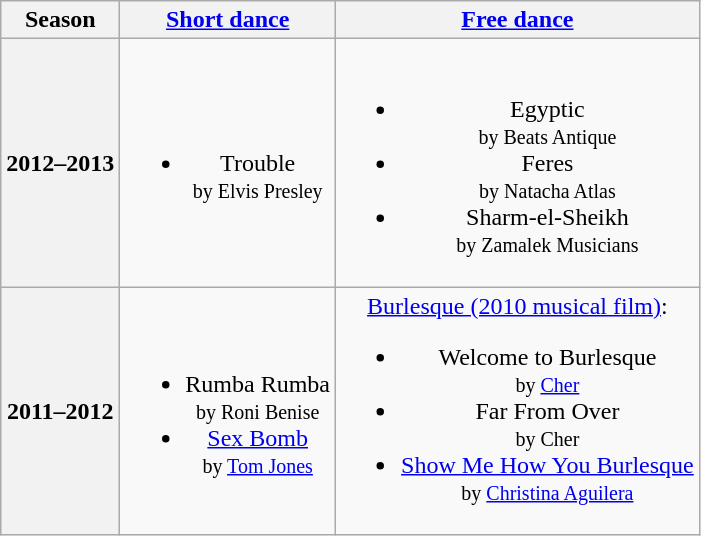<table class="wikitable" style="text-align:center">
<tr>
<th>Season</th>
<th><a href='#'>Short dance</a></th>
<th><a href='#'>Free dance</a></th>
</tr>
<tr>
<th>2012–2013 <br> </th>
<td><br><ul><li>Trouble <br><small> by Elvis Presley </small></li></ul></td>
<td><br><ul><li>Egyptic <br><small> by Beats Antique </small></li><li>Feres <br><small> by Natacha Atlas </small></li><li>Sharm-el-Sheikh <br><small> by Zamalek Musicians </small></li></ul></td>
</tr>
<tr>
<th>2011–2012 <br> </th>
<td><br><ul><li>Rumba Rumba <br><small> by Roni Benise </small></li><li><a href='#'>Sex Bomb</a> <br><small> by <a href='#'>Tom Jones</a> </small></li></ul></td>
<td><a href='#'>Burlesque (2010 musical film)</a>:<br><ul><li>Welcome to Burlesque <br><small> by <a href='#'>Cher</a> </small></li><li>Far From Over <br><small> by Cher </small></li><li><a href='#'>Show Me How You Burlesque</a> <br><small> by <a href='#'>Christina Aguilera</a> </small></li></ul></td>
</tr>
</table>
